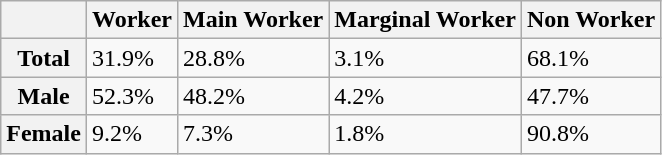<table class="wikitable sortable">
<tr>
<th></th>
<th>Worker</th>
<th>Main Worker</th>
<th>Marginal Worker</th>
<th>Non Worker</th>
</tr>
<tr>
<th>Total</th>
<td>31.9%</td>
<td>28.8%</td>
<td>3.1%</td>
<td>68.1%</td>
</tr>
<tr>
<th>Male</th>
<td>52.3%</td>
<td>48.2%</td>
<td>4.2%</td>
<td>47.7%</td>
</tr>
<tr>
<th>Female</th>
<td>9.2%</td>
<td>7.3%</td>
<td>1.8%</td>
<td>90.8%</td>
</tr>
</table>
